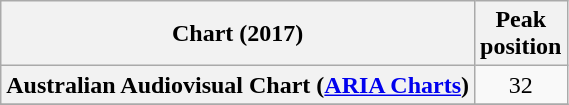<table class="wikitable sortable plainrowheaders" style="text-align:center">
<tr>
<th scope="col">Chart (2017)</th>
<th scope="col">Peak<br>position</th>
</tr>
<tr>
<th scope="row">Australian Audiovisual Chart (<a href='#'>ARIA Charts</a>)</th>
<td>32</td>
</tr>
<tr>
</tr>
</table>
